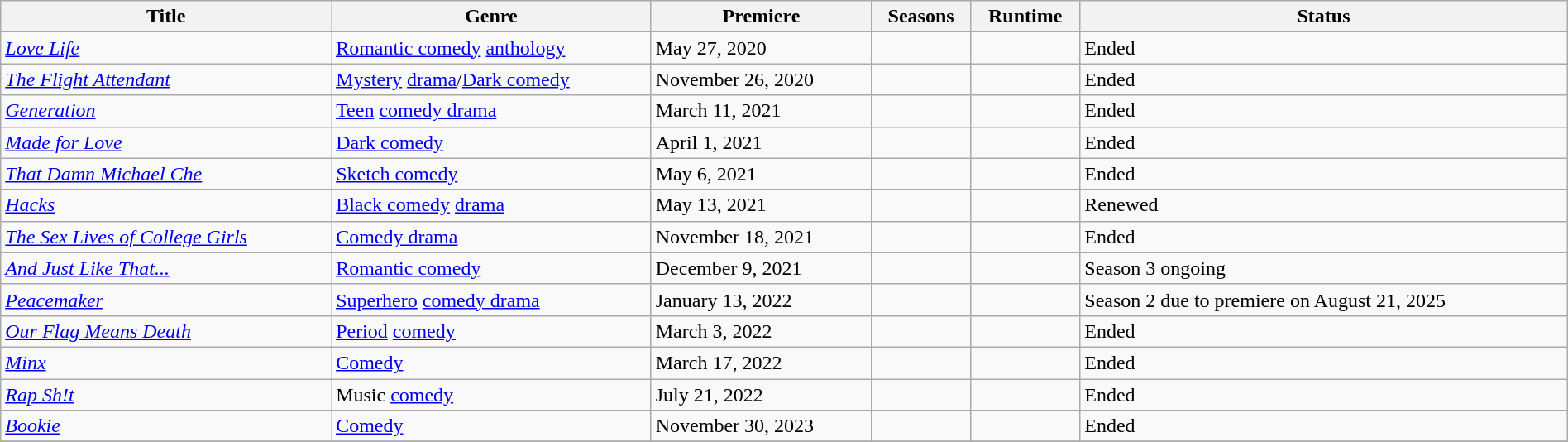<table class="wikitable sortable" style="width:100%;">
<tr>
<th>Title</th>
<th>Genre</th>
<th>Premiere</th>
<th>Seasons</th>
<th>Runtime</th>
<th>Status</th>
</tr>
<tr>
<td><em><a href='#'>Love Life</a></em></td>
<td><a href='#'>Romantic comedy</a> <a href='#'>anthology</a></td>
<td>May 27, 2020</td>
<td></td>
<td></td>
<td>Ended</td>
</tr>
<tr>
<td><em><a href='#'>The Flight Attendant</a></em></td>
<td><a href='#'>Mystery</a> <a href='#'>drama</a>/<a href='#'>Dark comedy</a></td>
<td>November 26, 2020</td>
<td></td>
<td></td>
<td>Ended</td>
</tr>
<tr>
<td><em><a href='#'>Generation</a></em></td>
<td><a href='#'>Teen</a> <a href='#'>comedy drama</a></td>
<td>March 11, 2021</td>
<td></td>
<td></td>
<td>Ended</td>
</tr>
<tr>
<td><em><a href='#'>Made for Love</a></em></td>
<td><a href='#'>Dark comedy</a></td>
<td>April 1, 2021</td>
<td></td>
<td></td>
<td>Ended</td>
</tr>
<tr>
<td><em><a href='#'>That Damn Michael Che</a></em></td>
<td><a href='#'>Sketch comedy</a></td>
<td>May 6, 2021</td>
<td></td>
<td></td>
<td>Ended</td>
</tr>
<tr>
<td><em><a href='#'>Hacks</a></em></td>
<td><a href='#'>Black comedy</a> <a href='#'>drama</a></td>
<td>May 13, 2021</td>
<td></td>
<td></td>
<td>Renewed</td>
</tr>
<tr>
<td><em><a href='#'>The Sex Lives of College Girls</a></em></td>
<td><a href='#'>Comedy drama</a></td>
<td>November 18, 2021</td>
<td></td>
<td></td>
<td>Ended</td>
</tr>
<tr>
<td><em><a href='#'>And Just Like That...</a></em></td>
<td><a href='#'>Romantic comedy</a></td>
<td>December 9, 2021</td>
<td></td>
<td></td>
<td>Season 3 ongoing</td>
</tr>
<tr>
<td><em><a href='#'>Peacemaker</a></em></td>
<td><a href='#'>Superhero</a> <a href='#'>comedy drama</a></td>
<td>January 13, 2022</td>
<td></td>
<td></td>
<td>Season 2 due to premiere on August 21, 2025</td>
</tr>
<tr>
<td><em><a href='#'>Our Flag Means Death</a></em></td>
<td><a href='#'>Period</a> <a href='#'>comedy</a></td>
<td>March 3, 2022</td>
<td></td>
<td></td>
<td>Ended</td>
</tr>
<tr>
<td><em><a href='#'>Minx</a></em></td>
<td><a href='#'>Comedy</a></td>
<td>March 17, 2022</td>
<td></td>
<td></td>
<td>Ended</td>
</tr>
<tr>
<td><em><a href='#'>Rap Sh!t</a></em></td>
<td>Music <a href='#'>comedy</a></td>
<td>July 21, 2022</td>
<td></td>
<td></td>
<td>Ended</td>
</tr>
<tr>
<td><em><a href='#'>Bookie</a></em></td>
<td><a href='#'>Comedy</a></td>
<td>November 30, 2023</td>
<td></td>
<td></td>
<td>Ended</td>
</tr>
<tr>
</tr>
</table>
